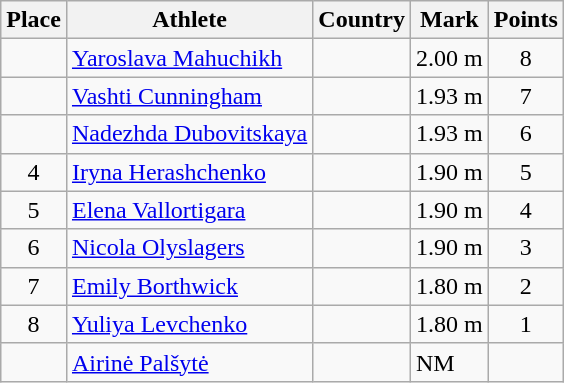<table class="wikitable">
<tr>
<th>Place</th>
<th>Athlete</th>
<th>Country</th>
<th>Mark</th>
<th>Points</th>
</tr>
<tr>
<td align=center></td>
<td><a href='#'>Yaroslava Mahuchikh</a></td>
<td></td>
<td>2.00 m</td>
<td align=center>8</td>
</tr>
<tr>
<td align=center></td>
<td><a href='#'>Vashti Cunningham</a></td>
<td></td>
<td>1.93 m</td>
<td align=center>7</td>
</tr>
<tr>
<td align=center></td>
<td><a href='#'>Nadezhda Dubovitskaya</a></td>
<td></td>
<td>1.93 m</td>
<td align=center>6</td>
</tr>
<tr>
<td align=center>4</td>
<td><a href='#'>Iryna Herashchenko</a></td>
<td></td>
<td>1.90 m</td>
<td align=center>5</td>
</tr>
<tr>
<td align=center>5</td>
<td><a href='#'>Elena Vallortigara</a></td>
<td></td>
<td>1.90 m</td>
<td align=center>4</td>
</tr>
<tr>
<td align=center>6</td>
<td><a href='#'>Nicola Olyslagers</a></td>
<td></td>
<td>1.90 m</td>
<td align=center>3</td>
</tr>
<tr>
<td align=center>7</td>
<td><a href='#'>Emily Borthwick</a></td>
<td></td>
<td>1.80 m</td>
<td align=center>2</td>
</tr>
<tr>
<td align=center>8</td>
<td><a href='#'>Yuliya Levchenko</a></td>
<td></td>
<td>1.80 m</td>
<td align=center>1</td>
</tr>
<tr>
<td align=center></td>
<td><a href='#'>Airinė Palšytė</a></td>
<td></td>
<td>NM</td>
<td align=center></td>
</tr>
</table>
